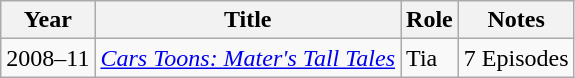<table class="wikitable">
<tr>
<th>Year</th>
<th>Title</th>
<th>Role</th>
<th>Notes</th>
</tr>
<tr>
<td>2008–11</td>
<td><em><a href='#'>Cars Toons: Mater's Tall Tales</a></em></td>
<td>Tia</td>
<td>7 Episodes</td>
</tr>
</table>
